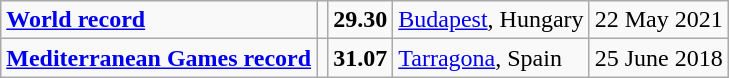<table class="wikitable">
<tr>
<td><strong><a href='#'>World record</a></strong></td>
<td></td>
<td><strong>29.30</strong></td>
<td><a href='#'>Budapest</a>, Hungary</td>
<td>22 May 2021</td>
</tr>
<tr>
<td><strong><a href='#'>Mediterranean Games record</a></strong></td>
<td></td>
<td><strong>31.07</strong></td>
<td><a href='#'>Tarragona</a>, Spain</td>
<td>25 June 2018</td>
</tr>
</table>
